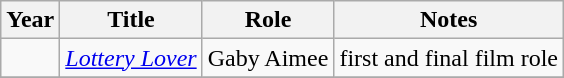<table class="wikitable sortable">
<tr>
<th>Year</th>
<th>Title</th>
<th>Role</th>
<th class="unsortable">Notes</th>
</tr>
<tr>
<td></td>
<td><em><a href='#'>Lottery Lover</a></em></td>
<td>Gaby Aimee</td>
<td>first and final film role</td>
</tr>
<tr>
</tr>
</table>
